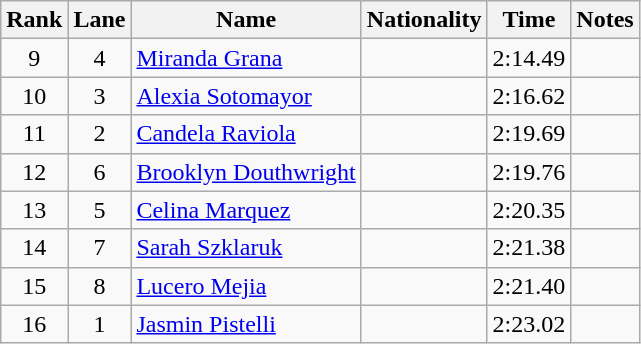<table class="wikitable sortable" style="text-align:center">
<tr>
<th>Rank</th>
<th>Lane</th>
<th>Name</th>
<th>Nationality</th>
<th>Time</th>
<th>Notes</th>
</tr>
<tr>
<td>9</td>
<td>4</td>
<td align="left"><a href='#'>Miranda Grana</a></td>
<td align="left"></td>
<td>2:14.49</td>
<td></td>
</tr>
<tr>
<td>10</td>
<td>3</td>
<td align="left"><a href='#'>Alexia Sotomayor</a></td>
<td align="left"></td>
<td>2:16.62</td>
<td></td>
</tr>
<tr>
<td>11</td>
<td>2</td>
<td align="left"><a href='#'>Candela Raviola</a></td>
<td align="left"></td>
<td>2:19.69</td>
<td></td>
</tr>
<tr>
<td>12</td>
<td>6</td>
<td align="left"><a href='#'>Brooklyn Douthwright</a></td>
<td align="left"></td>
<td>2:19.76</td>
<td></td>
</tr>
<tr>
<td>13</td>
<td>5</td>
<td align="left"><a href='#'>Celina Marquez</a></td>
<td align="left"></td>
<td>2:20.35</td>
<td></td>
</tr>
<tr>
<td>14</td>
<td>7</td>
<td align="left"><a href='#'>Sarah Szklaruk</a></td>
<td align="left"></td>
<td>2:21.38</td>
<td></td>
</tr>
<tr>
<td>15</td>
<td>8</td>
<td align="left"><a href='#'>Lucero Mejia</a></td>
<td align="left"></td>
<td>2:21.40</td>
<td></td>
</tr>
<tr>
<td>16</td>
<td>1</td>
<td align="left"><a href='#'>Jasmin Pistelli</a></td>
<td align="left"></td>
<td>2:23.02</td>
<td></td>
</tr>
</table>
